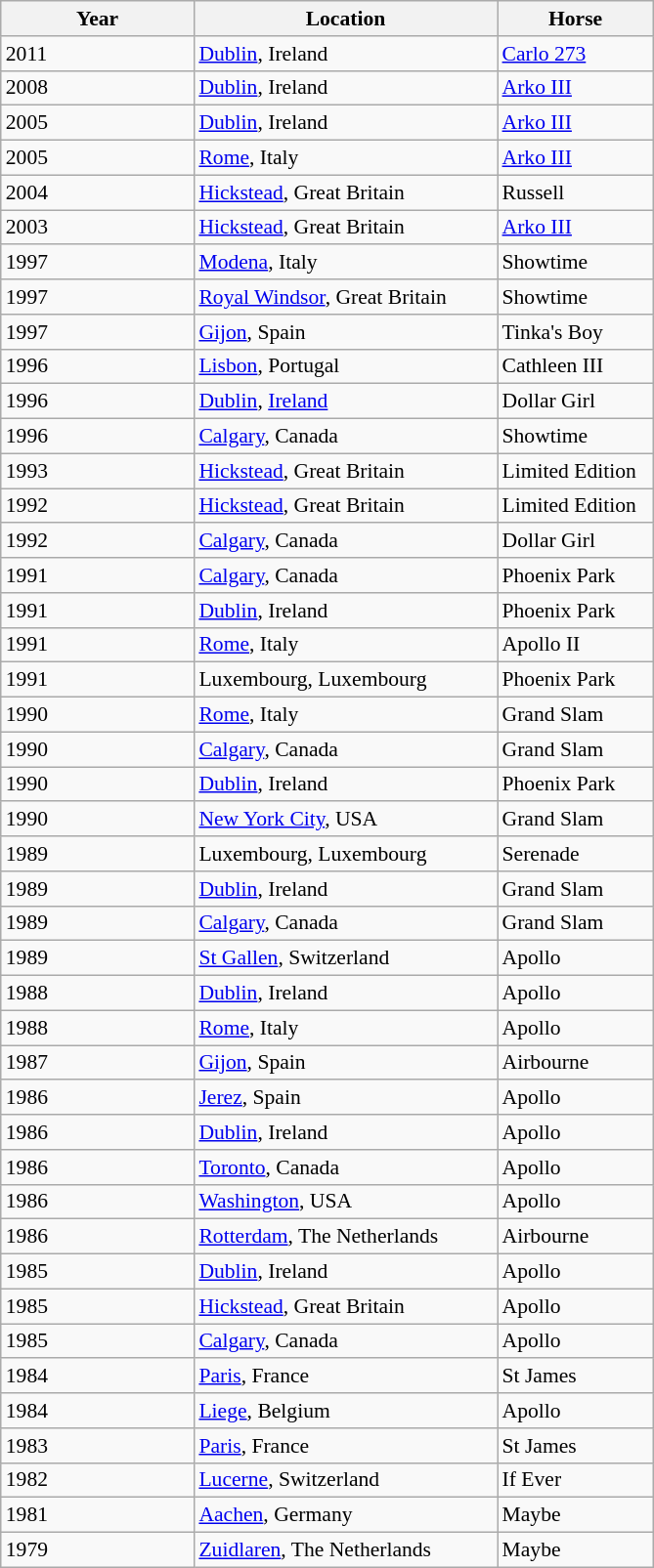<table class="wikitable" style="font-size: 90%">
<tr>
<th width=125>Year</th>
<th width=200>Location</th>
<th width=100>Horse</th>
</tr>
<tr>
<td>2011</td>
<td> <a href='#'>Dublin</a>, Ireland</td>
<td><a href='#'>Carlo 273</a></td>
</tr>
<tr>
<td>2008</td>
<td> <a href='#'>Dublin</a>, Ireland</td>
<td><a href='#'>Arko III</a></td>
</tr>
<tr>
<td>2005</td>
<td> <a href='#'>Dublin</a>, Ireland</td>
<td><a href='#'>Arko III</a></td>
</tr>
<tr>
<td>2005</td>
<td> <a href='#'>Rome</a>, Italy</td>
<td><a href='#'>Arko III</a></td>
</tr>
<tr>
<td>2004</td>
<td> <a href='#'>Hickstead</a>, Great Britain</td>
<td>Russell</td>
</tr>
<tr>
<td>2003</td>
<td> <a href='#'>Hickstead</a>, Great Britain</td>
<td><a href='#'>Arko III</a></td>
</tr>
<tr>
<td>1997</td>
<td> <a href='#'>Modena</a>, Italy</td>
<td>Showtime</td>
</tr>
<tr>
<td>1997</td>
<td> <a href='#'>Royal Windsor</a>, Great Britain</td>
<td>Showtime</td>
</tr>
<tr>
<td>1997</td>
<td> <a href='#'>Gijon</a>, Spain</td>
<td>Tinka's Boy</td>
</tr>
<tr>
<td>1996</td>
<td> <a href='#'>Lisbon</a>, Portugal</td>
<td>Cathleen III</td>
</tr>
<tr>
<td>1996</td>
<td> <a href='#'>Dublin</a>, <a href='#'>Ireland</a></td>
<td>Dollar Girl</td>
</tr>
<tr>
<td>1996</td>
<td> <a href='#'>Calgary</a>, Canada</td>
<td>Showtime</td>
</tr>
<tr>
<td>1993</td>
<td> <a href='#'>Hickstead</a>, Great Britain</td>
<td>Limited Edition</td>
</tr>
<tr>
<td>1992</td>
<td> <a href='#'>Hickstead</a>, Great Britain</td>
<td>Limited Edition</td>
</tr>
<tr>
<td>1992</td>
<td> <a href='#'>Calgary</a>, Canada</td>
<td>Dollar Girl</td>
</tr>
<tr>
<td>1991</td>
<td> <a href='#'>Calgary</a>, Canada</td>
<td>Phoenix Park</td>
</tr>
<tr>
<td>1991</td>
<td> <a href='#'>Dublin</a>, Ireland</td>
<td>Phoenix Park</td>
</tr>
<tr>
<td>1991</td>
<td> <a href='#'>Rome</a>, Italy</td>
<td>Apollo II</td>
</tr>
<tr>
<td>1991</td>
<td> Luxembourg, Luxembourg</td>
<td>Phoenix Park</td>
</tr>
<tr>
<td>1990</td>
<td> <a href='#'>Rome</a>, Italy</td>
<td>Grand Slam</td>
</tr>
<tr>
<td>1990</td>
<td> <a href='#'>Calgary</a>, Canada</td>
<td>Grand Slam</td>
</tr>
<tr>
<td>1990</td>
<td> <a href='#'>Dublin</a>, Ireland</td>
<td>Phoenix Park</td>
</tr>
<tr>
<td>1990</td>
<td> <a href='#'>New York City</a>, USA</td>
<td>Grand Slam</td>
</tr>
<tr>
<td>1989</td>
<td> Luxembourg, Luxembourg</td>
<td>Serenade</td>
</tr>
<tr>
<td>1989</td>
<td> <a href='#'>Dublin</a>, Ireland</td>
<td>Grand Slam</td>
</tr>
<tr>
<td>1989</td>
<td> <a href='#'>Calgary</a>, Canada</td>
<td>Grand Slam</td>
</tr>
<tr>
<td>1989</td>
<td> <a href='#'>St Gallen</a>, Switzerland</td>
<td>Apollo</td>
</tr>
<tr>
<td>1988</td>
<td> <a href='#'>Dublin</a>, Ireland</td>
<td>Apollo</td>
</tr>
<tr>
<td>1988</td>
<td> <a href='#'>Rome</a>, Italy</td>
<td>Apollo</td>
</tr>
<tr>
<td>1987</td>
<td> <a href='#'>Gijon</a>, Spain</td>
<td>Airbourne</td>
</tr>
<tr>
<td>1986</td>
<td> <a href='#'>Jerez</a>, Spain</td>
<td>Apollo</td>
</tr>
<tr>
<td>1986</td>
<td> <a href='#'>Dublin</a>, Ireland</td>
<td>Apollo</td>
</tr>
<tr>
<td>1986</td>
<td> <a href='#'>Toronto</a>, Canada</td>
<td>Apollo</td>
</tr>
<tr>
<td>1986</td>
<td> <a href='#'>Washington</a>, USA</td>
<td>Apollo</td>
</tr>
<tr>
<td>1986</td>
<td> <a href='#'>Rotterdam</a>, The Netherlands</td>
<td>Airbourne</td>
</tr>
<tr>
<td>1985</td>
<td> <a href='#'>Dublin</a>, Ireland</td>
<td>Apollo</td>
</tr>
<tr>
<td>1985</td>
<td> <a href='#'>Hickstead</a>, Great Britain</td>
<td>Apollo</td>
</tr>
<tr>
<td>1985</td>
<td> <a href='#'>Calgary</a>, Canada</td>
<td>Apollo</td>
</tr>
<tr>
<td>1984</td>
<td> <a href='#'>Paris</a>, France</td>
<td>St James</td>
</tr>
<tr>
<td>1984</td>
<td> <a href='#'>Liege</a>, Belgium</td>
<td>Apollo</td>
</tr>
<tr>
<td>1983</td>
<td> <a href='#'>Paris</a>, France</td>
<td>St James</td>
</tr>
<tr>
<td>1982</td>
<td> <a href='#'>Lucerne</a>, Switzerland</td>
<td>If Ever</td>
</tr>
<tr>
<td>1981</td>
<td> <a href='#'>Aachen</a>, Germany</td>
<td>Maybe</td>
</tr>
<tr>
<td>1979</td>
<td> <a href='#'>Zuidlaren</a>, The Netherlands</td>
<td>Maybe</td>
</tr>
</table>
